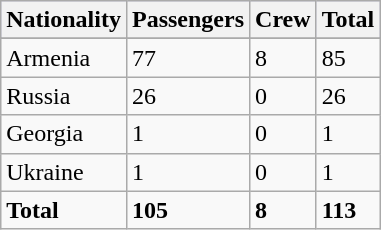<table class="wikitable">
<tr style="background:#ccccff;">
<th rowspan=1>Nationality</th>
<th colspan=1>Passengers</th>
<th colspan=1>Crew</th>
<th colspan=1>Total</th>
</tr>
<tr style="background:#ccccff;">
</tr>
<tr valign=top>
<td>Armenia</td>
<td>77</td>
<td>8</td>
<td>85</td>
</tr>
<tr valign=top>
<td>Russia</td>
<td>26</td>
<td>0</td>
<td>26</td>
</tr>
<tr valign=top>
<td>Georgia</td>
<td>1</td>
<td>0</td>
<td>1</td>
</tr>
<tr valign=top>
<td>Ukraine</td>
<td>1</td>
<td>0</td>
<td>1</td>
</tr>
<tr valign=top>
<td><strong>Total</strong></td>
<td><strong>105</strong></td>
<td><strong>8</strong></td>
<td><strong>113</strong></td>
</tr>
</table>
